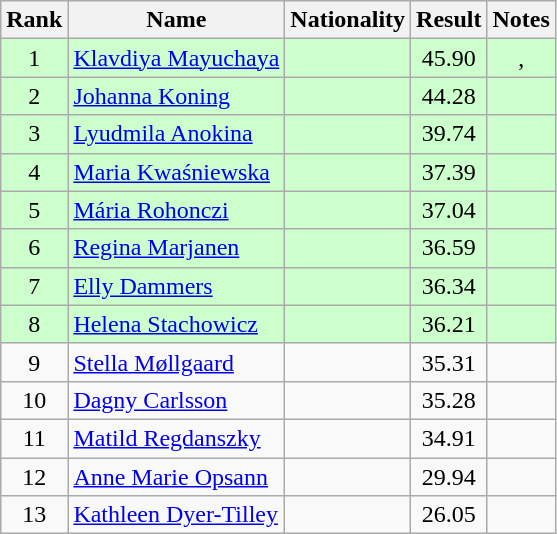<table class="wikitable sortable" style="text-align:center">
<tr>
<th>Rank</th>
<th>Name</th>
<th>Nationality</th>
<th>Result</th>
<th>Notes</th>
</tr>
<tr bgcolor=ccffcc>
<td>1</td>
<td align=left><a href='#'>Klavdiya Mayuchaya</a></td>
<td align=left></td>
<td>45.90</td>
<td>, </td>
</tr>
<tr bgcolor=ccffcc>
<td>2</td>
<td align=left><a href='#'>Johanna Koning</a></td>
<td align=left></td>
<td>44.28</td>
<td></td>
</tr>
<tr bgcolor=ccffcc>
<td>3</td>
<td align=left><a href='#'>Lyudmila Anokina</a></td>
<td align=left></td>
<td>39.74</td>
<td></td>
</tr>
<tr bgcolor=ccffcc>
<td>4</td>
<td align=left><a href='#'>Maria Kwaśniewska</a></td>
<td align=left></td>
<td>37.39</td>
<td></td>
</tr>
<tr bgcolor=ccffcc>
<td>5</td>
<td align=left><a href='#'>Mária Rohonczi</a></td>
<td align=left></td>
<td>37.04</td>
<td></td>
</tr>
<tr bgcolor=ccffcc>
<td>6</td>
<td align=left><a href='#'>Regina Marjanen</a></td>
<td align=left></td>
<td>36.59</td>
<td></td>
</tr>
<tr bgcolor=ccffcc>
<td>7</td>
<td align=left><a href='#'>Elly Dammers</a></td>
<td align=left></td>
<td>36.34</td>
<td></td>
</tr>
<tr bgcolor=ccffcc>
<td>8</td>
<td align=left><a href='#'>Helena Stachowicz</a></td>
<td align=left></td>
<td>36.21</td>
<td></td>
</tr>
<tr>
<td>9</td>
<td align=left><a href='#'>Stella Møllgaard</a></td>
<td align=left></td>
<td>35.31</td>
<td></td>
</tr>
<tr>
<td>10</td>
<td align=left><a href='#'>Dagny Carlsson</a></td>
<td align=left></td>
<td>35.28</td>
<td></td>
</tr>
<tr>
<td>11</td>
<td align=left><a href='#'>Matild Regdanszky</a></td>
<td align=left></td>
<td>34.91</td>
<td></td>
</tr>
<tr>
<td>12</td>
<td align=left><a href='#'>Anne Marie Opsann</a></td>
<td align=left></td>
<td>29.94</td>
<td></td>
</tr>
<tr>
<td>13</td>
<td align=left><a href='#'>Kathleen Dyer-Tilley</a></td>
<td align=left></td>
<td>26.05</td>
<td></td>
</tr>
</table>
